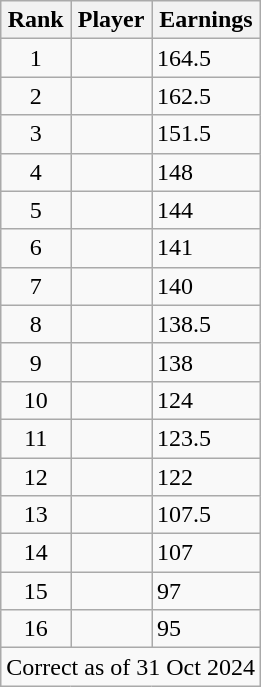<table class="wikitable">
<tr>
<th>Rank</th>
<th>Player</th>
<th>Earnings</th>
</tr>
<tr>
<td align=center>1</td>
<td></td>
<td>164.5</td>
</tr>
<tr>
<td align=center>2</td>
<td></td>
<td>162.5</td>
</tr>
<tr>
<td align=center>3</td>
<td></td>
<td>151.5</td>
</tr>
<tr>
<td align=center>4</td>
<td></td>
<td>148</td>
</tr>
<tr>
<td align=center>5</td>
<td></td>
<td>144</td>
</tr>
<tr>
<td align=center>6</td>
<td></td>
<td>141</td>
</tr>
<tr>
<td align=center>7</td>
<td></td>
<td>140</td>
</tr>
<tr>
<td align=center>8</td>
<td></td>
<td>138.5</td>
</tr>
<tr>
<td align=center>9</td>
<td></td>
<td>138</td>
</tr>
<tr>
<td align=center>10</td>
<td></td>
<td>124</td>
</tr>
<tr>
<td align=center>11</td>
<td></td>
<td>123.5</td>
</tr>
<tr>
<td align=center>12</td>
<td></td>
<td>122</td>
</tr>
<tr>
<td align=center>13</td>
<td></td>
<td>107.5</td>
</tr>
<tr>
<td align=center>14</td>
<td></td>
<td>107</td>
</tr>
<tr>
<td align=center>15</td>
<td></td>
<td>97</td>
</tr>
<tr>
<td align=center>16</td>
<td></td>
<td>95</td>
</tr>
<tr>
<td align=center colspan="3">Correct as of 31 Oct 2024</td>
</tr>
</table>
